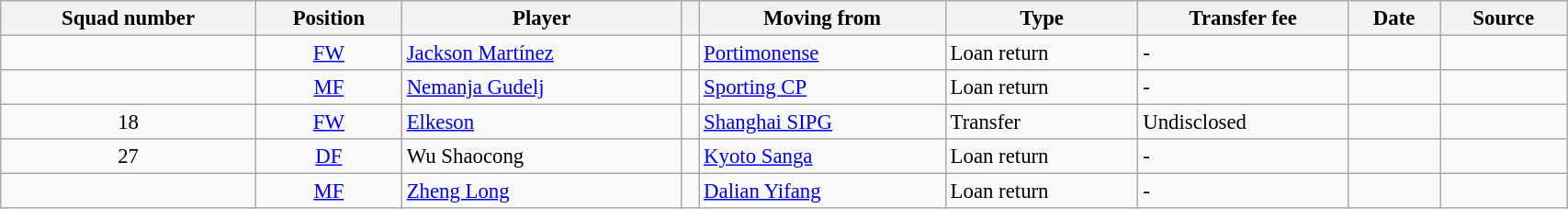<table class="wikitable sortable" style="width:90%; text-align:left; font-size:95%;">
<tr>
<th>Squad number</th>
<th>Position</th>
<th>Player</th>
<th></th>
<th>Moving from</th>
<th>Type</th>
<th>Transfer fee</th>
<th>Date</th>
<th>Source</th>
</tr>
<tr>
<td align=center></td>
<td align=center><a href='#'>FW</a></td>
<td align=left> <a href='#'>Jackson Martínez</a></td>
<td align=center></td>
<td align=left> <a href='#'>Portimonense</a></td>
<td>Loan return</td>
<td>-</td>
<td></td>
<td align=center></td>
</tr>
<tr>
<td align=center></td>
<td align=center><a href='#'>MF</a></td>
<td align=left> <a href='#'>Nemanja Gudelj</a></td>
<td align=center></td>
<td align=left> <a href='#'>Sporting CP</a></td>
<td>Loan return</td>
<td>-</td>
<td></td>
<td align=center></td>
</tr>
<tr>
<td align=center>18</td>
<td align=center><a href='#'>FW</a></td>
<td align=left> <a href='#'>Elkeson</a></td>
<td align=center></td>
<td align=left> <a href='#'>Shanghai SIPG</a></td>
<td>Transfer</td>
<td>Undisclosed</td>
<td></td>
<td align=center></td>
</tr>
<tr>
<td align=center>27</td>
<td align=center><a href='#'>DF</a></td>
<td align=left> Wu Shaocong</td>
<td align=center></td>
<td align=left> <a href='#'>Kyoto Sanga</a></td>
<td>Loan return</td>
<td>-</td>
<td></td>
<td align=center></td>
</tr>
<tr>
<td align=center></td>
<td align=center><a href='#'>MF</a></td>
<td align=left> <a href='#'>Zheng Long</a></td>
<td align=center></td>
<td align=left> <a href='#'>Dalian Yifang</a></td>
<td>Loan return</td>
<td>-</td>
<td></td>
<td align=center></td>
</tr>
</table>
